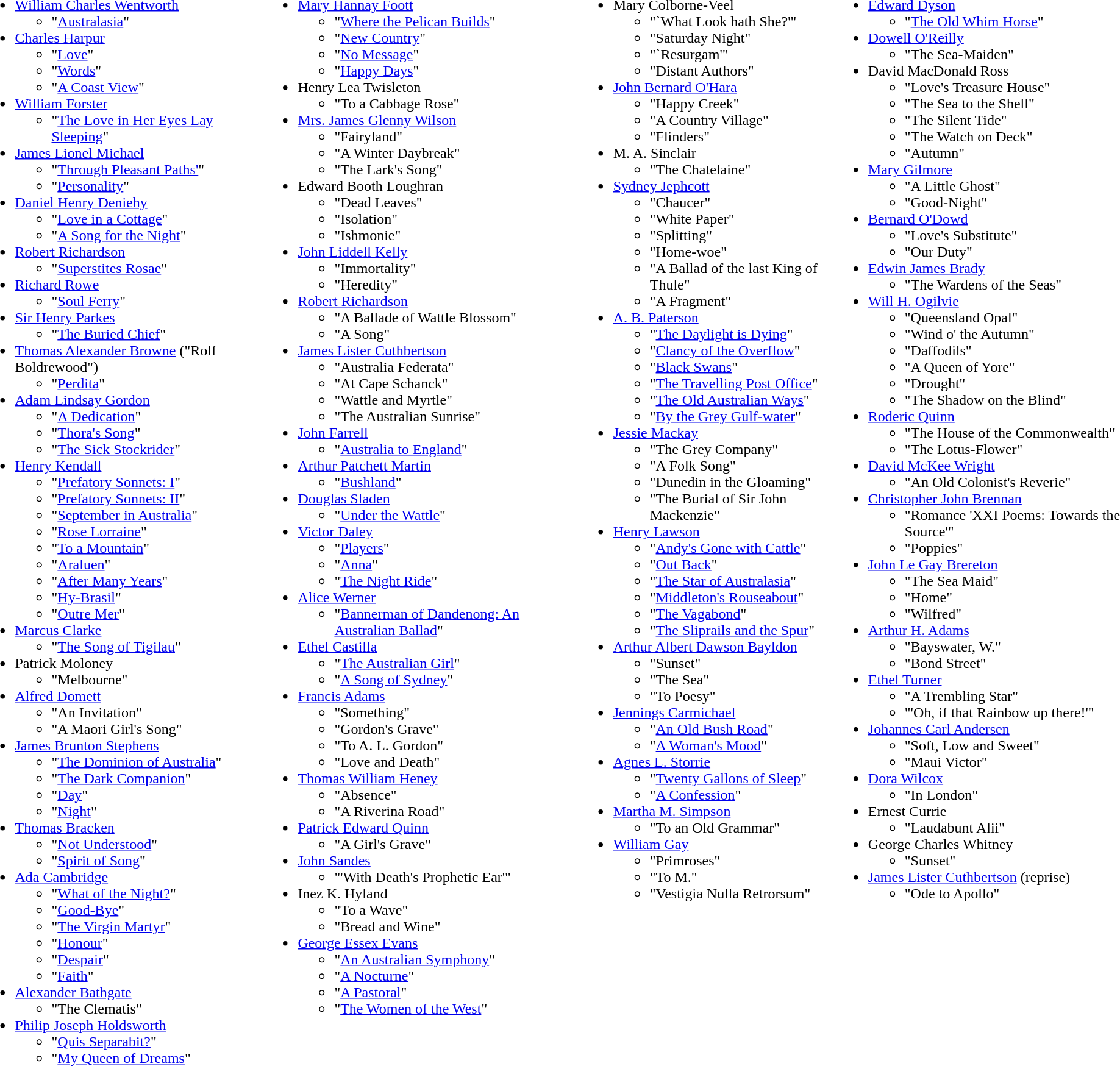<table border="0" cellpadding="5">
<tr ---->
<td valign="top"><br><ul><li><a href='#'>William Charles Wentworth</a><ul><li>"<a href='#'>Australasia</a>"</li></ul></li><li><a href='#'>Charles Harpur</a><ul><li>"<a href='#'>Love</a>"</li><li>"<a href='#'>Words</a>"</li><li>"<a href='#'>A Coast View</a>"</li></ul></li><li><a href='#'>William Forster</a><ul><li>"<a href='#'>The Love in Her Eyes Lay Sleeping</a>"</li></ul></li><li><a href='#'>James Lionel Michael</a><ul><li>"<a href='#'>Through Pleasant Paths'</a>"</li><li>"<a href='#'>Personality</a>"</li></ul></li><li><a href='#'>Daniel Henry Deniehy</a><ul><li>"<a href='#'>Love in a Cottage</a>"</li><li>"<a href='#'>A Song for the Night</a>"</li></ul></li><li><a href='#'>Robert Richardson</a><ul><li>"<a href='#'>Superstites Rosae</a>"</li></ul></li><li><a href='#'>Richard Rowe</a><ul><li>"<a href='#'>Soul Ferry</a>"</li></ul></li><li><a href='#'>Sir Henry Parkes</a><ul><li>"<a href='#'>The Buried Chief</a>"</li></ul></li><li><a href='#'>Thomas Alexander Browne</a> ("Rolf Boldrewood")<ul><li>"<a href='#'>Perdita</a>"</li></ul></li><li><a href='#'>Adam Lindsay Gordon</a><ul><li>"<a href='#'>A Dedication</a>"</li><li>"<a href='#'>Thora's Song</a>"</li><li>"<a href='#'>The Sick Stockrider</a>"</li></ul></li><li><a href='#'>Henry Kendall</a><ul><li>"<a href='#'>Prefatory Sonnets: I</a>"</li><li>"<a href='#'>Prefatory Sonnets: II</a>"</li><li>"<a href='#'>September in Australia</a>"</li><li>"<a href='#'>Rose Lorraine</a>"</li><li>"<a href='#'>To a Mountain</a>"</li><li>"<a href='#'>Araluen</a>"</li><li>"<a href='#'>After Many Years</a>"</li><li>"<a href='#'>Hy-Brasil</a>"</li><li>"<a href='#'>Outre Mer</a>"</li></ul></li><li><a href='#'>Marcus Clarke</a><ul><li>"<a href='#'>The Song of Tigilau</a>"</li></ul></li><li>Patrick Moloney<ul><li>"Melbourne"</li></ul></li><li><a href='#'>Alfred Domett</a><ul><li>"An Invitation"</li><li>"A Maori Girl's Song"</li></ul></li><li><a href='#'>James Brunton Stephens</a><ul><li>"<a href='#'>The Dominion of Australia</a>"</li><li>"<a href='#'>The Dark Companion</a>"</li><li>"<a href='#'>Day</a>"</li><li>"<a href='#'>Night</a>"</li></ul></li><li><a href='#'>Thomas Bracken</a><ul><li>"<a href='#'>Not Understood</a>"</li><li>"<a href='#'>Spirit of Song</a>"</li></ul></li><li><a href='#'>Ada Cambridge</a><ul><li>"<a href='#'>What of the Night?</a>"</li><li>"<a href='#'>Good-Bye</a>"</li><li>"<a href='#'>The Virgin Martyr</a>"</li><li>"<a href='#'>Honour</a>"</li><li>"<a href='#'>Despair</a>"</li><li>"<a href='#'>Faith</a>"</li></ul></li><li><a href='#'>Alexander Bathgate</a><ul><li>"The Clematis"</li></ul></li><li><a href='#'>Philip Joseph Holdsworth</a><ul><li>"<a href='#'>Quis Separabit?</a>"</li><li>"<a href='#'>My Queen of Dreams</a>"</li></ul></li></ul></td>
<td valign="top"><br><ul><li><a href='#'>Mary Hannay Foott</a><ul><li>"<a href='#'>Where the Pelican Builds</a>"</li><li>"<a href='#'>New Country</a>"</li><li>"<a href='#'>No Message</a>"</li><li>"<a href='#'>Happy Days</a>"</li></ul></li><li>Henry Lea Twisleton<ul><li>"To a Cabbage Rose"</li></ul></li><li><a href='#'>Mrs. James Glenny Wilson</a><ul><li>"Fairyland"</li><li>"A Winter Daybreak"</li><li>"The Lark's Song"</li></ul></li><li>Edward Booth Loughran<ul><li>"Dead Leaves"</li><li>"Isolation"</li><li>"Ishmonie"</li></ul></li><li><a href='#'>John Liddell Kelly</a><ul><li>"Immortality"</li><li>"Heredity"</li></ul></li><li><a href='#'>Robert Richardson</a><ul><li>"A Ballade of Wattle Blossom"</li><li>"A Song"</li></ul></li><li><a href='#'>James Lister Cuthbertson</a><ul><li>"Australia Federata"</li><li>"At Cape Schanck"</li><li>"Wattle and Myrtle"</li><li>"The Australian Sunrise"</li></ul></li><li><a href='#'>John Farrell</a><ul><li>"<a href='#'>Australia to England</a>"</li></ul></li><li><a href='#'>Arthur Patchett Martin</a><ul><li>"<a href='#'>Bushland</a>"</li></ul></li><li><a href='#'>Douglas Sladen</a><ul><li>"<a href='#'>Under the Wattle</a>"</li></ul></li><li><a href='#'>Victor Daley</a><ul><li>"<a href='#'>Players</a>"</li><li>"<a href='#'>Anna</a>"</li><li>"<a href='#'>The Night Ride</a>"</li></ul></li><li><a href='#'>Alice Werner</a><ul><li>"<a href='#'>Bannerman of Dandenong: An Australian Ballad</a>"</li></ul></li><li><a href='#'>Ethel Castilla</a><ul><li>"<a href='#'>The Australian Girl</a>"</li><li>"<a href='#'>A Song of Sydney</a>"</li></ul></li><li><a href='#'>Francis Adams</a><ul><li>"Something"</li><li>"Gordon's Grave"</li><li>"To A. L. Gordon"</li><li>"Love and Death"</li></ul></li><li><a href='#'>Thomas William Heney</a><ul><li>"Absence"</li><li>"A Riverina Road"</li></ul></li><li><a href='#'>Patrick Edward Quinn</a><ul><li>"A Girl's Grave"</li></ul></li><li><a href='#'>John Sandes</a><ul><li>"'With Death's Prophetic Ear'"</li></ul></li><li>Inez K. Hyland<ul><li>"To a Wave"</li><li>"Bread and Wine"</li></ul></li><li><a href='#'>George Essex Evans</a><ul><li>"<a href='#'>An Australian Symphony</a>"</li><li>"<a href='#'>A Nocturne</a>"</li><li>"<a href='#'>A Pastoral</a>"</li><li>"<a href='#'>The Women of the West</a>"</li></ul></li></ul></td>
<td valign="top"><br><ul><li>Mary Colborne-Veel<ul><li>"`What Look hath She?'"</li><li>"Saturday Night"</li><li>"`Resurgam'"</li><li>"Distant Authors"</li></ul></li><li><a href='#'>John Bernard O'Hara</a><ul><li>"Happy Creek"</li><li>"A Country Village"</li><li>"Flinders"</li></ul></li><li>M. A. Sinclair<ul><li>"The Chatelaine"</li></ul></li><li><a href='#'>Sydney Jephcott</a><ul><li>"Chaucer"</li><li>"White Paper"</li><li>"Splitting"</li><li>"Home-woe"</li><li>"A Ballad of the last King of Thule"</li><li>"A Fragment"</li></ul></li><li><a href='#'>A. B. Paterson</a><ul><li>"<a href='#'>The Daylight is Dying</a>"</li><li>"<a href='#'>Clancy of the Overflow</a>"</li><li>"<a href='#'>Black Swans</a>"</li><li>"<a href='#'>The Travelling Post Office</a>"</li><li>"<a href='#'>The Old Australian Ways</a>"</li><li>"<a href='#'>By the Grey Gulf-water</a>"</li></ul></li><li><a href='#'>Jessie Mackay</a><ul><li>"The Grey Company"</li><li>"A Folk Song"</li><li>"Dunedin in the Gloaming"</li><li>"The Burial of Sir John Mackenzie"</li></ul></li><li><a href='#'>Henry Lawson</a><ul><li>"<a href='#'>Andy's Gone with Cattle</a>"</li><li>"<a href='#'>Out Back</a>"</li><li>"<a href='#'>The Star of Australasia</a>"</li><li>"<a href='#'>Middleton's Rouseabout</a>"</li><li>"<a href='#'>The Vagabond</a>"</li><li>"<a href='#'>The Sliprails and the Spur</a>"</li></ul></li><li><a href='#'>Arthur Albert Dawson Bayldon</a><ul><li>"Sunset"</li><li>"The Sea"</li><li>"To Poesy"</li></ul></li><li><a href='#'>Jennings Carmichael</a><ul><li>"<a href='#'>An Old Bush Road</a>"</li><li>"<a href='#'>A Woman's Mood</a>"</li></ul></li><li><a href='#'>Agnes L. Storrie</a><ul><li>"<a href='#'>Twenty Gallons of Sleep</a>"</li><li>"<a href='#'>A Confession</a>"</li></ul></li><li><a href='#'>Martha M. Simpson</a><ul><li>"To an Old Grammar"</li></ul></li><li><a href='#'>William Gay</a><ul><li>"Primroses"</li><li>"To M."</li><li>"Vestigia Nulla Retrorsum"</li></ul></li></ul></td>
<td valign="top"><br><ul><li><a href='#'>Edward Dyson</a><ul><li>"<a href='#'>The Old Whim Horse</a>"</li></ul></li><li><a href='#'>Dowell O'Reilly</a><ul><li>"The Sea-Maiden"</li></ul></li><li>David MacDonald Ross<ul><li>"Love's Treasure House"</li><li>"The Sea to the Shell"</li><li>"The Silent Tide"</li><li>"The Watch on Deck"</li><li>"Autumn"</li></ul></li><li><a href='#'>Mary Gilmore</a><ul><li>"A Little Ghost"</li><li>"Good-Night"</li></ul></li><li><a href='#'>Bernard O'Dowd</a><ul><li>"Love's Substitute"</li><li>"Our Duty"</li></ul></li><li><a href='#'>Edwin James Brady</a><ul><li>"The Wardens of the Seas"</li></ul></li><li><a href='#'>Will H. Ogilvie</a><ul><li>"Queensland Opal"</li><li>"Wind o' the Autumn"</li><li>"Daffodils"</li><li>"A Queen of Yore"</li><li>"Drought"</li><li>"The Shadow on the Blind"</li></ul></li><li><a href='#'>Roderic Quinn</a><ul><li>"The House of the Commonwealth"</li><li>"The Lotus-Flower"</li></ul></li><li><a href='#'>David McKee Wright</a><ul><li>"An Old Colonist's Reverie"</li></ul></li><li><a href='#'>Christopher John Brennan</a><ul><li>"Romance 'XXI Poems: Towards the Source'"</li><li>"Poppies"</li></ul></li><li><a href='#'>John Le Gay Brereton</a><ul><li>"The Sea Maid"</li><li>"Home"</li><li>"Wilfred"</li></ul></li><li><a href='#'>Arthur H. Adams</a><ul><li>"Bayswater, W."</li><li>"Bond Street"</li></ul></li><li><a href='#'>Ethel Turner</a><ul><li>"A Trembling Star"</li><li>"'Oh, if that Rainbow up there!'"</li></ul></li><li><a href='#'>Johannes Carl Andersen</a><ul><li>"Soft, Low and Sweet"</li><li>"Maui Victor"</li></ul></li><li><a href='#'>Dora Wilcox</a><ul><li>"In London"</li></ul></li><li>Ernest Currie<ul><li>"Laudabunt Alii"</li></ul></li><li>George Charles Whitney<ul><li>"Sunset"</li></ul></li><li><a href='#'>James Lister Cuthbertson</a> (reprise)<ul><li>"Ode to Apollo"</li></ul></li></ul></td>
</tr>
</table>
